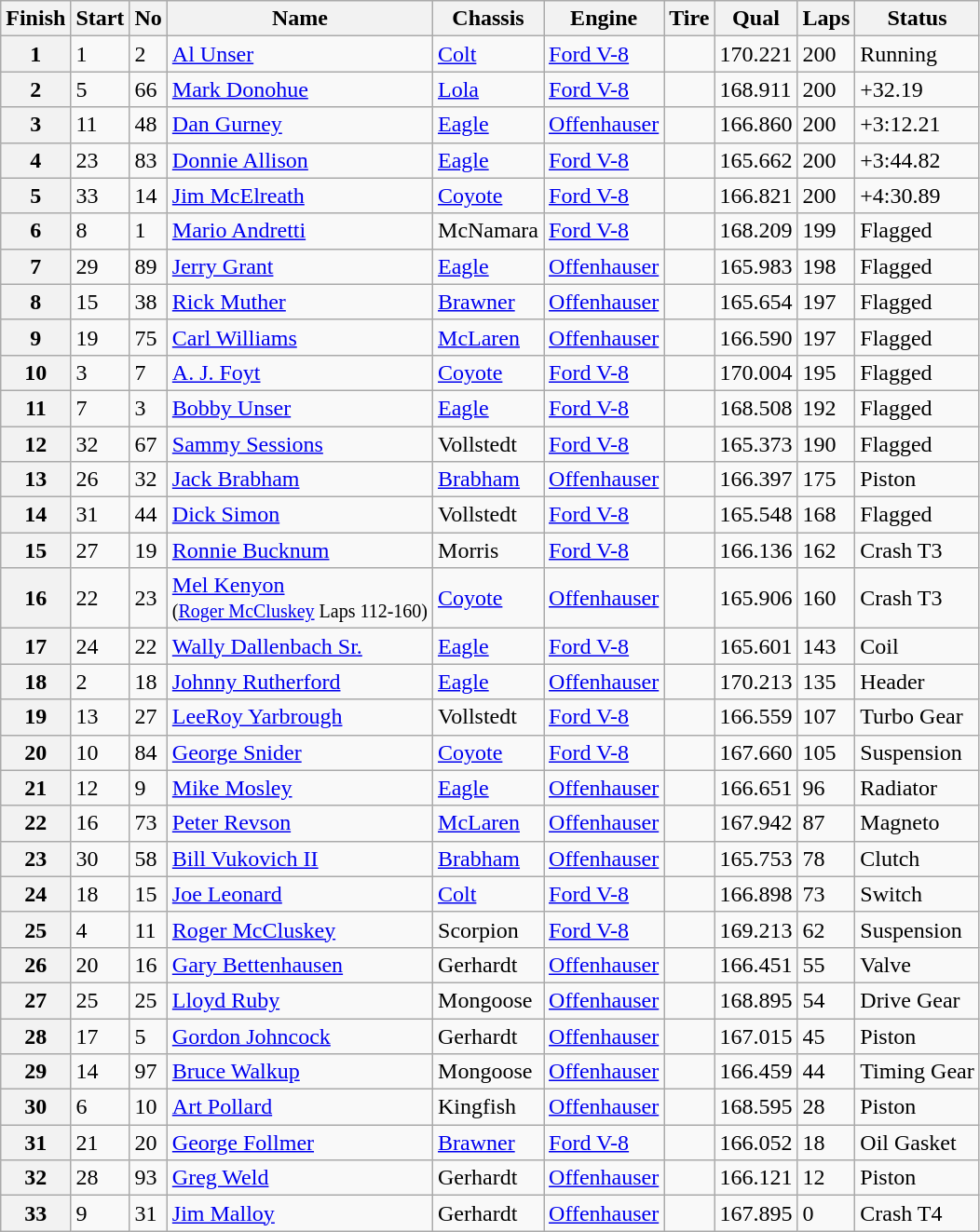<table class="wikitable">
<tr>
<th>Finish</th>
<th>Start</th>
<th>No</th>
<th>Name</th>
<th>Chassis</th>
<th>Engine</th>
<th>Tire</th>
<th>Qual</th>
<th>Laps</th>
<th>Status</th>
</tr>
<tr>
<th>1</th>
<td>1</td>
<td>2</td>
<td> <a href='#'>Al Unser</a></td>
<td><a href='#'>Colt</a></td>
<td><a href='#'>Ford V-8</a></td>
<td align=center></td>
<td>170.221</td>
<td>200</td>
<td>Running</td>
</tr>
<tr>
<th>2</th>
<td>5</td>
<td>66</td>
<td> <a href='#'>Mark Donohue</a></td>
<td><a href='#'>Lola</a></td>
<td><a href='#'>Ford V-8</a></td>
<td align=center></td>
<td>168.911</td>
<td>200</td>
<td>+32.19</td>
</tr>
<tr>
<th>3</th>
<td>11</td>
<td>48</td>
<td> <a href='#'>Dan Gurney</a></td>
<td><a href='#'>Eagle</a></td>
<td><a href='#'>Offenhauser</a></td>
<td align=center></td>
<td>166.860</td>
<td>200</td>
<td>+3:12.21</td>
</tr>
<tr>
<th>4</th>
<td>23</td>
<td>83</td>
<td> <a href='#'>Donnie Allison</a> <strong></strong></td>
<td><a href='#'>Eagle</a></td>
<td><a href='#'>Ford V-8</a></td>
<td align=center></td>
<td>165.662</td>
<td>200</td>
<td>+3:44.82</td>
</tr>
<tr>
<th>5</th>
<td>33</td>
<td>14</td>
<td> <a href='#'>Jim McElreath</a></td>
<td><a href='#'>Coyote</a></td>
<td><a href='#'>Ford V-8</a></td>
<td align=center></td>
<td>166.821</td>
<td>200</td>
<td>+4:30.89</td>
</tr>
<tr>
<th>6</th>
<td>8</td>
<td>1</td>
<td> <a href='#'>Mario Andretti</a> <strong></strong></td>
<td>McNamara</td>
<td><a href='#'>Ford V-8</a></td>
<td align=center></td>
<td>168.209</td>
<td>199</td>
<td>Flagged</td>
</tr>
<tr>
<th>7</th>
<td>29</td>
<td>89</td>
<td> <a href='#'>Jerry Grant</a></td>
<td><a href='#'>Eagle</a></td>
<td><a href='#'>Offenhauser</a></td>
<td align=center></td>
<td>165.983</td>
<td>198</td>
<td>Flagged</td>
</tr>
<tr>
<th>8</th>
<td>15</td>
<td>38</td>
<td> <a href='#'>Rick Muther</a> <strong></strong></td>
<td><a href='#'>Brawner</a></td>
<td><a href='#'>Offenhauser</a></td>
<td align=center></td>
<td>165.654</td>
<td>197</td>
<td>Flagged</td>
</tr>
<tr>
<th>9</th>
<td>19</td>
<td>75</td>
<td> <a href='#'>Carl Williams</a></td>
<td><a href='#'>McLaren</a></td>
<td><a href='#'>Offenhauser</a></td>
<td align=center></td>
<td>166.590</td>
<td>197</td>
<td>Flagged</td>
</tr>
<tr>
<th>10</th>
<td>3</td>
<td>7</td>
<td> <a href='#'>A. J. Foyt</a> <strong></strong></td>
<td><a href='#'>Coyote</a></td>
<td><a href='#'>Ford V-8</a></td>
<td align=center></td>
<td>170.004</td>
<td>195</td>
<td>Flagged</td>
</tr>
<tr>
<th>11</th>
<td>7</td>
<td>3</td>
<td> <a href='#'>Bobby Unser</a> <strong></strong></td>
<td><a href='#'>Eagle</a></td>
<td><a href='#'>Ford V-8</a></td>
<td align=center></td>
<td>168.508</td>
<td>192</td>
<td>Flagged</td>
</tr>
<tr>
<th>12</th>
<td>32</td>
<td>67</td>
<td> <a href='#'>Sammy Sessions</a></td>
<td>Vollstedt</td>
<td><a href='#'>Ford V-8</a></td>
<td align=center></td>
<td>165.373</td>
<td>190</td>
<td>Flagged</td>
</tr>
<tr>
<th>13</th>
<td>26</td>
<td>32</td>
<td> <a href='#'>Jack Brabham</a></td>
<td><a href='#'>Brabham</a></td>
<td><a href='#'>Offenhauser</a></td>
<td align=center></td>
<td>166.397</td>
<td>175</td>
<td>Piston</td>
</tr>
<tr>
<th>14</th>
<td>31</td>
<td>44</td>
<td> <a href='#'>Dick Simon</a> <strong></strong></td>
<td>Vollstedt</td>
<td><a href='#'>Ford V-8</a></td>
<td align=center></td>
<td>165.548</td>
<td>168</td>
<td>Flagged</td>
</tr>
<tr>
<th>15</th>
<td>27</td>
<td>19</td>
<td> <a href='#'>Ronnie Bucknum</a></td>
<td>Morris</td>
<td><a href='#'>Ford V-8</a></td>
<td align=center></td>
<td>166.136</td>
<td>162</td>
<td>Crash T3</td>
</tr>
<tr>
<th>16</th>
<td>22</td>
<td>23</td>
<td> <a href='#'>Mel Kenyon</a><br><small>(<a href='#'>Roger McCluskey</a> Laps 112-160)</small></td>
<td><a href='#'>Coyote</a></td>
<td><a href='#'>Offenhauser</a></td>
<td align=center></td>
<td>165.906</td>
<td>160</td>
<td>Crash T3</td>
</tr>
<tr>
<th>17</th>
<td>24</td>
<td>22</td>
<td> <a href='#'>Wally Dallenbach Sr.</a></td>
<td><a href='#'>Eagle</a></td>
<td><a href='#'>Ford V-8</a></td>
<td align=center></td>
<td>165.601</td>
<td>143</td>
<td>Coil</td>
</tr>
<tr>
<th>18</th>
<td>2</td>
<td>18</td>
<td> <a href='#'>Johnny Rutherford</a></td>
<td><a href='#'>Eagle</a></td>
<td><a href='#'>Offenhauser</a></td>
<td align=center></td>
<td>170.213</td>
<td>135</td>
<td>Header</td>
</tr>
<tr>
<th>19</th>
<td>13</td>
<td>27</td>
<td> <a href='#'>LeeRoy Yarbrough</a></td>
<td>Vollstedt</td>
<td><a href='#'>Ford V-8</a></td>
<td align=center></td>
<td>166.559</td>
<td>107</td>
<td>Turbo Gear</td>
</tr>
<tr>
<th>20</th>
<td>10</td>
<td>84</td>
<td> <a href='#'>George Snider</a></td>
<td><a href='#'>Coyote</a></td>
<td><a href='#'>Ford V-8</a></td>
<td align=center></td>
<td>167.660</td>
<td>105</td>
<td>Suspension</td>
</tr>
<tr>
<th>21</th>
<td>12</td>
<td>9</td>
<td> <a href='#'>Mike Mosley</a></td>
<td><a href='#'>Eagle</a></td>
<td><a href='#'>Offenhauser</a></td>
<td align=center></td>
<td>166.651</td>
<td>96</td>
<td>Radiator</td>
</tr>
<tr>
<th>22</th>
<td>16</td>
<td>73</td>
<td> <a href='#'>Peter Revson</a></td>
<td><a href='#'>McLaren</a></td>
<td><a href='#'>Offenhauser</a></td>
<td align=center></td>
<td>167.942</td>
<td>87</td>
<td>Magneto</td>
</tr>
<tr>
<th>23</th>
<td>30</td>
<td>58</td>
<td> <a href='#'>Bill Vukovich II</a></td>
<td><a href='#'>Brabham</a></td>
<td><a href='#'>Offenhauser</a></td>
<td align=center></td>
<td>165.753</td>
<td>78</td>
<td>Clutch</td>
</tr>
<tr>
<th>24</th>
<td>18</td>
<td>15</td>
<td> <a href='#'>Joe Leonard</a></td>
<td><a href='#'>Colt</a></td>
<td><a href='#'>Ford V-8</a></td>
<td align=center></td>
<td>166.898</td>
<td>73</td>
<td>Switch</td>
</tr>
<tr>
<th>25</th>
<td>4</td>
<td>11</td>
<td> <a href='#'>Roger McCluskey</a></td>
<td>Scorpion</td>
<td><a href='#'>Ford V-8</a></td>
<td align=center></td>
<td>169.213</td>
<td>62</td>
<td>Suspension</td>
</tr>
<tr>
<th>26</th>
<td>20</td>
<td>16</td>
<td> <a href='#'>Gary Bettenhausen</a></td>
<td>Gerhardt</td>
<td><a href='#'>Offenhauser</a></td>
<td align=center></td>
<td>166.451</td>
<td>55</td>
<td>Valve</td>
</tr>
<tr>
<th>27</th>
<td>25</td>
<td>25</td>
<td> <a href='#'>Lloyd Ruby</a></td>
<td>Mongoose</td>
<td><a href='#'>Offenhauser</a></td>
<td align=center></td>
<td>168.895</td>
<td>54</td>
<td>Drive Gear</td>
</tr>
<tr>
<th>28</th>
<td>17</td>
<td>5</td>
<td> <a href='#'>Gordon Johncock</a></td>
<td>Gerhardt</td>
<td><a href='#'>Offenhauser</a></td>
<td align=center></td>
<td>167.015</td>
<td>45</td>
<td>Piston</td>
</tr>
<tr>
<th>29</th>
<td>14</td>
<td>97</td>
<td> <a href='#'>Bruce Walkup</a></td>
<td>Mongoose</td>
<td><a href='#'>Offenhauser</a></td>
<td align=center></td>
<td>166.459</td>
<td>44</td>
<td>Timing Gear</td>
</tr>
<tr>
<th>30</th>
<td>6</td>
<td>10</td>
<td> <a href='#'>Art Pollard</a></td>
<td>Kingfish</td>
<td><a href='#'>Offenhauser</a></td>
<td align=center></td>
<td>168.595</td>
<td>28</td>
<td>Piston</td>
</tr>
<tr>
<th>31</th>
<td>21</td>
<td>20</td>
<td> <a href='#'>George Follmer</a></td>
<td><a href='#'>Brawner</a></td>
<td><a href='#'>Ford V-8</a></td>
<td align=center></td>
<td>166.052</td>
<td>18</td>
<td>Oil Gasket</td>
</tr>
<tr>
<th>32</th>
<td>28</td>
<td>93</td>
<td> <a href='#'>Greg Weld</a> <strong></strong></td>
<td>Gerhardt</td>
<td><a href='#'>Offenhauser</a></td>
<td align=center></td>
<td>166.121</td>
<td>12</td>
<td>Piston</td>
</tr>
<tr>
<th>33</th>
<td>9</td>
<td>31</td>
<td> <a href='#'>Jim Malloy</a></td>
<td>Gerhardt</td>
<td><a href='#'>Offenhauser</a></td>
<td align=center></td>
<td>167.895</td>
<td>0</td>
<td>Crash T4</td>
</tr>
</table>
